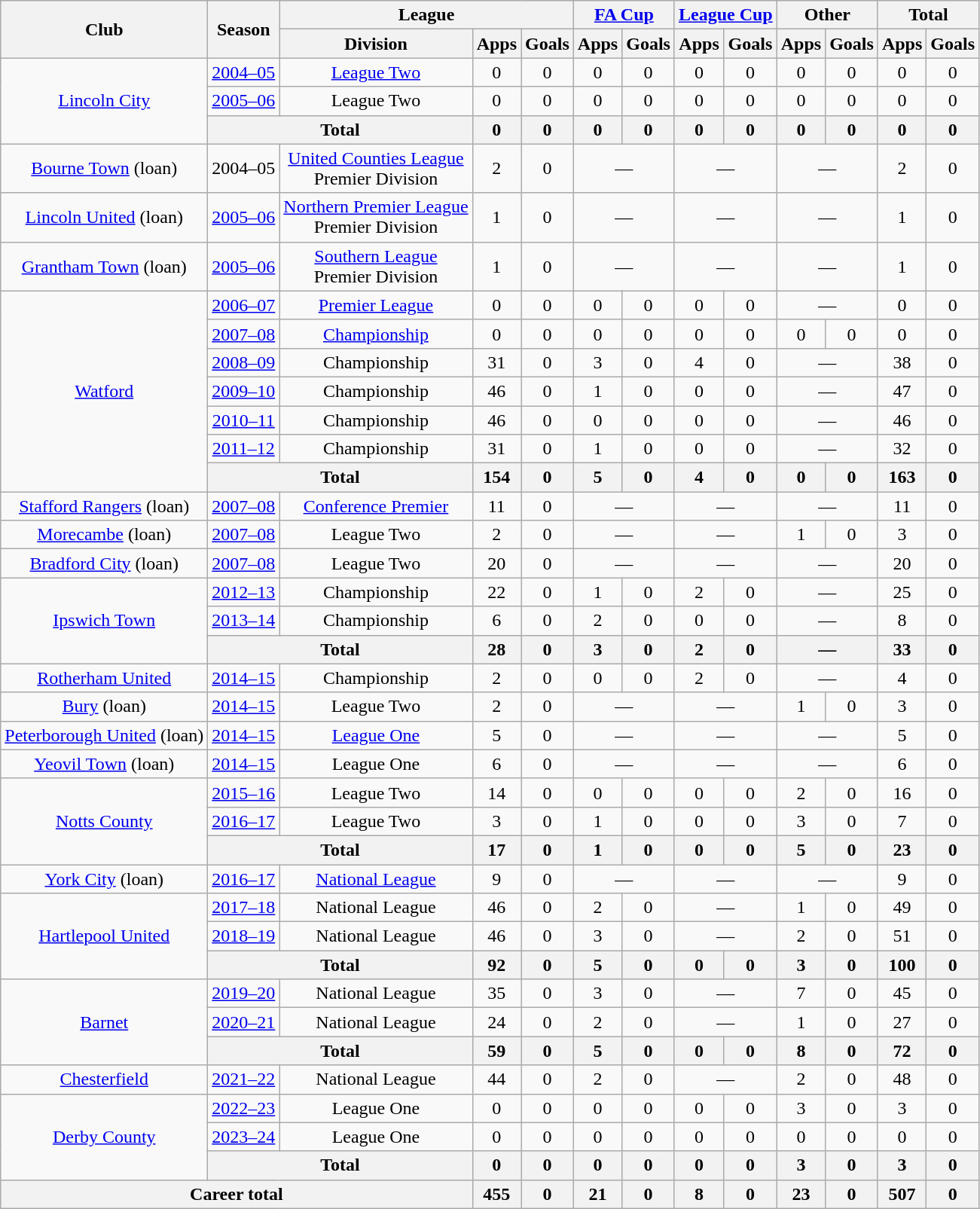<table class=wikitable style=text-align:center>
<tr>
<th rowspan=2>Club</th>
<th rowspan=2>Season</th>
<th colspan=3>League</th>
<th colspan=2><a href='#'>FA Cup</a></th>
<th colspan=2><a href='#'>League Cup</a></th>
<th colspan=2>Other</th>
<th colspan=2>Total</th>
</tr>
<tr>
<th>Division</th>
<th>Apps</th>
<th>Goals</th>
<th>Apps</th>
<th>Goals</th>
<th>Apps</th>
<th>Goals</th>
<th>Apps</th>
<th>Goals</th>
<th>Apps</th>
<th>Goals</th>
</tr>
<tr>
<td rowspan=3><a href='#'>Lincoln City</a></td>
<td><a href='#'>2004–05</a></td>
<td><a href='#'>League Two</a></td>
<td>0</td>
<td>0</td>
<td>0</td>
<td>0</td>
<td>0</td>
<td>0</td>
<td>0</td>
<td>0</td>
<td>0</td>
<td>0</td>
</tr>
<tr>
<td><a href='#'>2005–06</a></td>
<td>League Two</td>
<td>0</td>
<td>0</td>
<td>0</td>
<td>0</td>
<td>0</td>
<td>0</td>
<td>0</td>
<td>0</td>
<td>0</td>
<td>0</td>
</tr>
<tr>
<th colspan=2>Total</th>
<th>0</th>
<th>0</th>
<th>0</th>
<th>0</th>
<th>0</th>
<th>0</th>
<th>0</th>
<th>0</th>
<th>0</th>
<th>0</th>
</tr>
<tr>
<td><a href='#'>Bourne Town</a> (loan)</td>
<td>2004–05</td>
<td><a href='#'>United Counties League</a><br>Premier Division</td>
<td>2</td>
<td>0</td>
<td colspan=2>—</td>
<td colspan=2>—</td>
<td colspan=2>—</td>
<td>2</td>
<td>0</td>
</tr>
<tr>
<td><a href='#'>Lincoln United</a> (loan)</td>
<td><a href='#'>2005–06</a></td>
<td><a href='#'>Northern Premier League</a><br>Premier Division</td>
<td>1</td>
<td>0</td>
<td colspan=2>—</td>
<td colspan=2>—</td>
<td colspan=2>—</td>
<td>1</td>
<td>0</td>
</tr>
<tr>
<td><a href='#'>Grantham Town</a> (loan)</td>
<td><a href='#'>2005–06</a></td>
<td><a href='#'>Southern League</a><br>Premier Division</td>
<td>1</td>
<td>0</td>
<td colspan=2>—</td>
<td colspan=2>—</td>
<td colspan=2>—</td>
<td>1</td>
<td>0</td>
</tr>
<tr>
<td rowspan=7><a href='#'>Watford</a></td>
<td><a href='#'>2006–07</a></td>
<td><a href='#'>Premier League</a></td>
<td>0</td>
<td>0</td>
<td>0</td>
<td>0</td>
<td>0</td>
<td>0</td>
<td colspan=2>—</td>
<td>0</td>
<td>0</td>
</tr>
<tr>
<td><a href='#'>2007–08</a></td>
<td><a href='#'>Championship</a></td>
<td>0</td>
<td>0</td>
<td>0</td>
<td>0</td>
<td>0</td>
<td>0</td>
<td>0</td>
<td>0</td>
<td>0</td>
<td>0</td>
</tr>
<tr>
<td><a href='#'>2008–09</a></td>
<td>Championship</td>
<td>31</td>
<td>0</td>
<td>3</td>
<td>0</td>
<td>4</td>
<td>0</td>
<td colspan=2>—</td>
<td>38</td>
<td>0</td>
</tr>
<tr>
<td><a href='#'>2009–10</a></td>
<td>Championship</td>
<td>46</td>
<td>0</td>
<td>1</td>
<td>0</td>
<td>0</td>
<td>0</td>
<td colspan=2>—</td>
<td>47</td>
<td>0</td>
</tr>
<tr>
<td><a href='#'>2010–11</a></td>
<td>Championship</td>
<td>46</td>
<td>0</td>
<td>0</td>
<td>0</td>
<td>0</td>
<td>0</td>
<td colspan=2>—</td>
<td>46</td>
<td>0</td>
</tr>
<tr>
<td><a href='#'>2011–12</a></td>
<td>Championship</td>
<td>31</td>
<td>0</td>
<td>1</td>
<td>0</td>
<td>0</td>
<td>0</td>
<td colspan=2>—</td>
<td>32</td>
<td>0</td>
</tr>
<tr>
<th colspan=2>Total</th>
<th>154</th>
<th>0</th>
<th>5</th>
<th>0</th>
<th>4</th>
<th>0</th>
<th>0</th>
<th>0</th>
<th>163</th>
<th>0</th>
</tr>
<tr>
<td><a href='#'>Stafford Rangers</a> (loan)</td>
<td><a href='#'>2007–08</a></td>
<td><a href='#'>Conference Premier</a></td>
<td>11</td>
<td>0</td>
<td colspan=2>—</td>
<td colspan=2>—</td>
<td colspan=2>—</td>
<td>11</td>
<td>0</td>
</tr>
<tr>
<td><a href='#'>Morecambe</a> (loan)</td>
<td><a href='#'>2007–08</a></td>
<td>League Two</td>
<td>2</td>
<td>0</td>
<td colspan=2>—</td>
<td colspan=2>—</td>
<td>1</td>
<td>0</td>
<td>3</td>
<td>0</td>
</tr>
<tr>
<td><a href='#'>Bradford City</a> (loan)</td>
<td><a href='#'>2007–08</a></td>
<td>League Two</td>
<td>20</td>
<td>0</td>
<td colspan=2>—</td>
<td colspan=2>—</td>
<td colspan=2>—</td>
<td>20</td>
<td>0</td>
</tr>
<tr>
<td rowspan=3><a href='#'>Ipswich Town</a></td>
<td><a href='#'>2012–13</a></td>
<td>Championship</td>
<td>22</td>
<td>0</td>
<td>1</td>
<td>0</td>
<td>2</td>
<td>0</td>
<td colspan=2>—</td>
<td>25</td>
<td>0</td>
</tr>
<tr>
<td><a href='#'>2013–14</a></td>
<td>Championship</td>
<td>6</td>
<td>0</td>
<td>2</td>
<td>0</td>
<td>0</td>
<td>0</td>
<td colspan=2>—</td>
<td>8</td>
<td>0</td>
</tr>
<tr>
<th colspan=2>Total</th>
<th>28</th>
<th>0</th>
<th>3</th>
<th>0</th>
<th>2</th>
<th>0</th>
<th colspan=2>—</th>
<th>33</th>
<th>0</th>
</tr>
<tr>
<td><a href='#'>Rotherham United</a></td>
<td><a href='#'>2014–15</a></td>
<td>Championship</td>
<td>2</td>
<td>0</td>
<td>0</td>
<td>0</td>
<td>2</td>
<td>0</td>
<td colspan=2>—</td>
<td>4</td>
<td>0</td>
</tr>
<tr>
<td><a href='#'>Bury</a> (loan)</td>
<td><a href='#'>2014–15</a></td>
<td>League Two</td>
<td>2</td>
<td>0</td>
<td colspan=2>—</td>
<td colspan=2>—</td>
<td>1</td>
<td>0</td>
<td>3</td>
<td>0</td>
</tr>
<tr>
<td><a href='#'>Peterborough United</a> (loan)</td>
<td><a href='#'>2014–15</a></td>
<td><a href='#'>League One</a></td>
<td>5</td>
<td>0</td>
<td colspan=2>—</td>
<td colspan=2>—</td>
<td colspan=2>—</td>
<td>5</td>
<td>0</td>
</tr>
<tr>
<td><a href='#'>Yeovil Town</a> (loan)</td>
<td><a href='#'>2014–15</a></td>
<td>League One</td>
<td>6</td>
<td>0</td>
<td colspan=2>—</td>
<td colspan=2>—</td>
<td colspan=2>—</td>
<td>6</td>
<td>0</td>
</tr>
<tr>
<td rowspan=3><a href='#'>Notts County</a></td>
<td><a href='#'>2015–16</a></td>
<td>League Two</td>
<td>14</td>
<td>0</td>
<td>0</td>
<td>0</td>
<td>0</td>
<td>0</td>
<td>2</td>
<td>0</td>
<td>16</td>
<td>0</td>
</tr>
<tr>
<td><a href='#'>2016–17</a></td>
<td>League Two</td>
<td>3</td>
<td>0</td>
<td>1</td>
<td>0</td>
<td>0</td>
<td>0</td>
<td>3</td>
<td>0</td>
<td>7</td>
<td>0</td>
</tr>
<tr>
<th colspan=2>Total</th>
<th>17</th>
<th>0</th>
<th>1</th>
<th>0</th>
<th>0</th>
<th>0</th>
<th>5</th>
<th>0</th>
<th>23</th>
<th>0</th>
</tr>
<tr>
<td><a href='#'>York City</a> (loan)</td>
<td><a href='#'>2016–17</a></td>
<td><a href='#'>National League</a></td>
<td>9</td>
<td>0</td>
<td colspan=2>—</td>
<td colspan=2>—</td>
<td colspan=2>—</td>
<td>9</td>
<td>0</td>
</tr>
<tr>
<td rowspan=3><a href='#'>Hartlepool United</a></td>
<td><a href='#'>2017–18</a></td>
<td>National League</td>
<td>46</td>
<td>0</td>
<td>2</td>
<td>0</td>
<td colspan=2>—</td>
<td>1</td>
<td>0</td>
<td>49</td>
<td>0</td>
</tr>
<tr>
<td><a href='#'>2018–19</a></td>
<td>National League</td>
<td>46</td>
<td>0</td>
<td>3</td>
<td>0</td>
<td colspan=2>—</td>
<td>2</td>
<td>0</td>
<td>51</td>
<td>0</td>
</tr>
<tr>
<th colspan=2>Total</th>
<th>92</th>
<th>0</th>
<th>5</th>
<th>0</th>
<th>0</th>
<th>0</th>
<th>3</th>
<th>0</th>
<th>100</th>
<th>0</th>
</tr>
<tr>
<td rowspan="3"><a href='#'>Barnet</a></td>
<td><a href='#'>2019–20</a></td>
<td>National League</td>
<td>35</td>
<td>0</td>
<td>3</td>
<td>0</td>
<td colspan=2>—</td>
<td>7</td>
<td>0</td>
<td>45</td>
<td>0</td>
</tr>
<tr>
<td><a href='#'>2020–21</a></td>
<td>National League</td>
<td>24</td>
<td>0</td>
<td>2</td>
<td>0</td>
<td colspan=2>—</td>
<td>1</td>
<td>0</td>
<td>27</td>
<td>0</td>
</tr>
<tr>
<th colspan=2>Total</th>
<th>59</th>
<th>0</th>
<th>5</th>
<th>0</th>
<th>0</th>
<th>0</th>
<th>8</th>
<th>0</th>
<th>72</th>
<th>0</th>
</tr>
<tr>
<td><a href='#'>Chesterfield</a></td>
<td><a href='#'>2021–22</a></td>
<td>National League</td>
<td>44</td>
<td>0</td>
<td>2</td>
<td>0</td>
<td colspan=2>—</td>
<td>2</td>
<td>0</td>
<td>48</td>
<td>0</td>
</tr>
<tr>
<td rowspan=3><a href='#'>Derby County</a></td>
<td><a href='#'>2022–23</a></td>
<td>League One</td>
<td>0</td>
<td>0</td>
<td>0</td>
<td>0</td>
<td>0</td>
<td>0</td>
<td>3</td>
<td>0</td>
<td>3</td>
<td>0</td>
</tr>
<tr>
<td><a href='#'>2023–24</a></td>
<td>League One</td>
<td>0</td>
<td>0</td>
<td>0</td>
<td>0</td>
<td>0</td>
<td>0</td>
<td>0</td>
<td>0</td>
<td>0</td>
<td>0</td>
</tr>
<tr>
<th colspan=2>Total</th>
<th>0</th>
<th>0</th>
<th>0</th>
<th>0</th>
<th>0</th>
<th>0</th>
<th>3</th>
<th>0</th>
<th>3</th>
<th>0</th>
</tr>
<tr>
<th colspan=3>Career total</th>
<th>455</th>
<th>0</th>
<th>21</th>
<th>0</th>
<th>8</th>
<th>0</th>
<th>23</th>
<th>0</th>
<th>507</th>
<th>0</th>
</tr>
</table>
